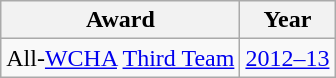<table class="wikitable">
<tr>
<th>Award</th>
<th>Year</th>
</tr>
<tr>
<td>All-<a href='#'>WCHA</a> <a href='#'>Third Team</a></td>
<td><a href='#'>2012–13</a></td>
</tr>
</table>
